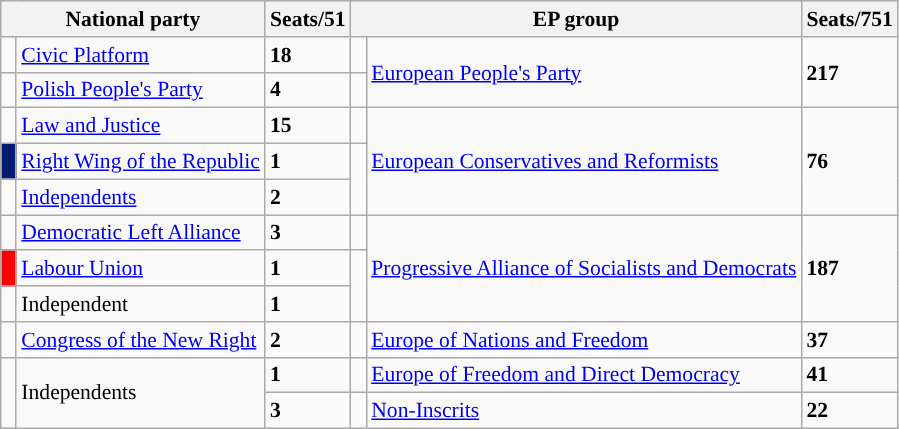<table class="wikitable" style="font-size:90%;">
<tr>
<th colspan="2">National party</th>
<th>Seats/51</th>
<th colspan="2">EP group</th>
<th>Seats/751</th>
</tr>
<tr>
<td width="1" style="background-color: "></td>
<td><a href='#'>Civic Platform</a></td>
<td><strong>18</strong></td>
<td width="1"> </td>
<td rowspan="2"><a href='#'>European People's Party</a></td>
<td rowspan="2"><strong>217</strong></td>
</tr>
<tr>
<td width="1" style="background-color: "></td>
<td><a href='#'>Polish People's Party</a></td>
<td><strong>4</strong></td>
</tr>
<tr>
<td width="1" style="background-color: "></td>
<td><a href='#'>Law and Justice</a></td>
<td><strong>15</strong></td>
<td width="1"> </td>
<td rowspan="3"><a href='#'>European Conservatives and Reformists</a></td>
<td rowspan="3"><strong>76</strong></td>
</tr>
<tr>
<td width="1" style="background-color: #021C72"></td>
<td><a href='#'>Right Wing of the Republic</a></td>
<td><strong>1</strong></td>
</tr>
<tr>
<td width="1" style="background-color: "></td>
<td><a href='#'>Independents</a></td>
<td><strong>2</strong></td>
</tr>
<tr>
<td width="1" style="background-color: "></td>
<td><a href='#'>Democratic Left Alliance</a></td>
<td><strong>3</strong></td>
<td width="1"> </td>
<td rowspan="3"><a href='#'>Progressive Alliance of Socialists and Democrats</a></td>
<td rowspan="3"><strong>187</strong></td>
</tr>
<tr>
<td style="width:1px; background:#f00;"></td>
<td><a href='#'>Labour Union</a></td>
<td><strong>1</strong></td>
</tr>
<tr>
<td width="1" style="background-color: "></td>
<td>Independent</td>
<td><strong>1</strong></td>
</tr>
<tr>
<td width="1"> </td>
<td><a href='#'>Congress of the New Right</a></td>
<td><strong>2</strong></td>
<td width="1"> </td>
<td><a href='#'>Europe of Nations and Freedom</a></td>
<td><strong>37</strong></td>
</tr>
<tr>
<td rowspan="2" width="1" style="background-color: "></td>
<td rowspan="2">Independents</td>
<td><strong>1</strong></td>
<td width="1"> </td>
<td><a href='#'>Europe of Freedom and Direct Democracy</a></td>
<td><strong>41</strong></td>
</tr>
<tr>
<td><strong>3</strong></td>
<td width="1" style="background-color: "></td>
<td><a href='#'>Non-Inscrits</a></td>
<td><strong>22</strong></td>
</tr>
</table>
